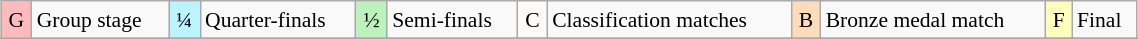<table class="wikitable" style="margin:0.5em auto; font-size:90%; line-height:1.25em;" width=60%;>
<tr>
<td bgcolor="#FFBBBB" align=center>G</td>
<td>Group stage</td>
<td bgcolor="#BBF3FF" align=center>¼</td>
<td>Quarter-finals</td>
<td bgcolor="#BBF3BB" align=center>½</td>
<td>Semi-finals</td>
<td bgcolor=snow align=center>C</td>
<td>Classification matches</td>
<td bgcolor="#FEDCBA" align=center>B</td>
<td>Bronze medal match</td>
<td bgcolor="#FFFFBB" align=center>F</td>
<td>Final</td>
</tr>
<tr>
</tr>
</table>
